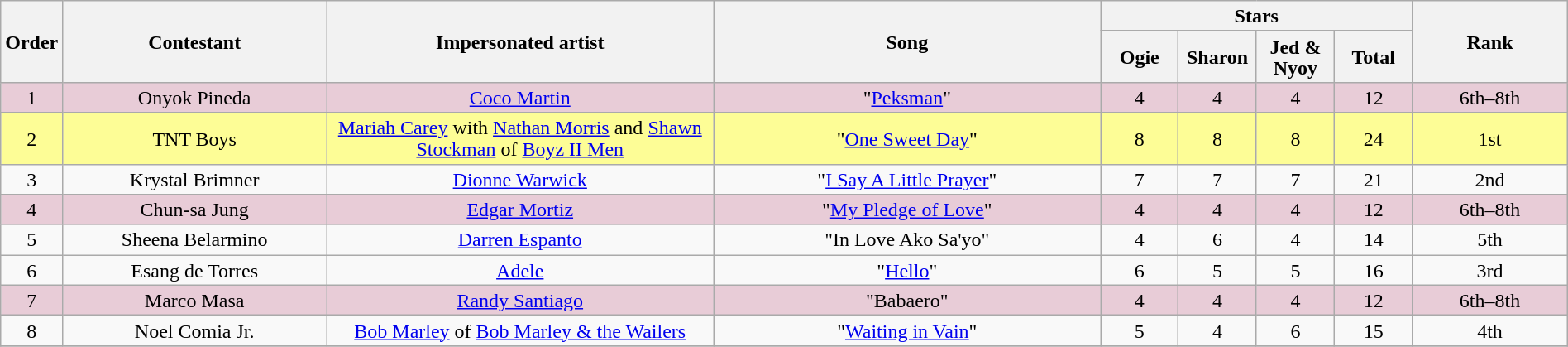<table class="wikitable" style="text-align:center; line-height:17px; width:100%;">
<tr>
<th rowspan="2" style="width:03%;">Order</th>
<th rowspan="2" style="width:17%;">Contestant</th>
<th rowspan="2" style="width:25%;">Impersonated artist</th>
<th rowspan="2" style="width:25%;">Song</th>
<th colspan="4" style="width:20%;">Stars</th>
<th rowspan="2" style="width:10%;">Rank</th>
</tr>
<tr>
<th style="width:05%;">Ogie</th>
<th style="width:05%;">Sharon</th>
<th style="width:05%;">Jed & Nyoy</th>
<th style="width:05%;">Total</th>
</tr>
<tr bgcolor=#E8CCD7>
<td>1</td>
<td>Onyok Pineda</td>
<td><a href='#'>Coco Martin</a></td>
<td>"<a href='#'>Peksman</a>"</td>
<td>4</td>
<td>4</td>
<td>4</td>
<td>12</td>
<td>6th–8th</td>
</tr>
<tr bgcolor=#FDFD96>
<td>2</td>
<td>TNT Boys</td>
<td><a href='#'>Mariah Carey</a> with <a href='#'>Nathan Morris</a> and <a href='#'>Shawn Stockman</a> of <a href='#'>Boyz II Men</a></td>
<td>"<a href='#'>One Sweet Day</a>"</td>
<td>8</td>
<td>8</td>
<td>8</td>
<td>24</td>
<td>1st</td>
</tr>
<tr>
<td>3</td>
<td>Krystal Brimner</td>
<td><a href='#'>Dionne Warwick</a></td>
<td>"<a href='#'>I Say A Little Prayer</a>"</td>
<td>7</td>
<td>7</td>
<td>7</td>
<td>21</td>
<td>2nd</td>
</tr>
<tr bgcolor=#E8CCD7>
<td>4</td>
<td>Chun-sa Jung</td>
<td><a href='#'>Edgar Mortiz</a></td>
<td>"<a href='#'>My Pledge of Love</a>"</td>
<td>4</td>
<td>4</td>
<td>4</td>
<td>12</td>
<td>6th–8th</td>
</tr>
<tr>
<td>5</td>
<td>Sheena Belarmino</td>
<td><a href='#'>Darren Espanto</a></td>
<td>"In Love Ako Sa'yo"</td>
<td>4</td>
<td>6</td>
<td>4</td>
<td>14</td>
<td>5th</td>
</tr>
<tr>
<td>6</td>
<td>Esang de Torres</td>
<td><a href='#'>Adele</a></td>
<td>"<a href='#'>Hello</a>"</td>
<td>6</td>
<td>5</td>
<td>5</td>
<td>16</td>
<td>3rd</td>
</tr>
<tr bgcolor=#E8CCD7>
<td>7</td>
<td>Marco Masa</td>
<td><a href='#'>Randy Santiago</a></td>
<td>"Babaero"</td>
<td>4</td>
<td>4</td>
<td>4</td>
<td>12</td>
<td>6th–8th</td>
</tr>
<tr>
<td>8</td>
<td>Noel Comia Jr.</td>
<td><a href='#'>Bob Marley</a> of <a href='#'>Bob Marley & the Wailers</a></td>
<td>"<a href='#'>Waiting in Vain</a>"</td>
<td>5</td>
<td>4</td>
<td>6</td>
<td>15</td>
<td>4th</td>
</tr>
<tr>
</tr>
</table>
